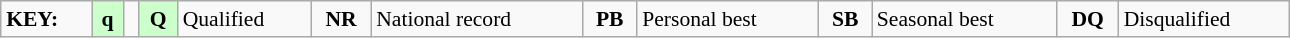<table class="wikitable" style="margin:0.5em auto; font-size:90%;position:relative;" width=68%>
<tr>
<td><strong>KEY:</strong></td>
<td bgcolor=ccffcc align=center><strong>q</strong></td>
<td></td>
<td bgcolor=ccffcc align=center><strong>Q</strong></td>
<td>Qualified</td>
<td align=center><strong>NR</strong></td>
<td>National record</td>
<td align=center><strong>PB</strong></td>
<td>Personal best</td>
<td align=center><strong>SB</strong></td>
<td>Seasonal best</td>
<td align=center><strong>DQ</strong></td>
<td>Disqualified</td>
</tr>
</table>
